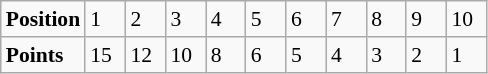<table class="wikitable" style="font-size: 90%;">
<tr>
<td><strong>Position</strong></td>
<td width=20>1</td>
<td width=20>2</td>
<td width=20>3</td>
<td width=20>4</td>
<td width=20>5</td>
<td width=20>6</td>
<td width=20>7</td>
<td width=20>8</td>
<td width=20>9</td>
<td width=20>10</td>
</tr>
<tr>
<td><strong>Points</strong></td>
<td>15</td>
<td>12</td>
<td>10</td>
<td>8</td>
<td>6</td>
<td>5</td>
<td>4</td>
<td>3</td>
<td>2</td>
<td>1</td>
</tr>
</table>
